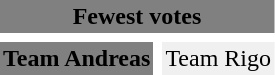<table cellpadding=2 cellspacing=6>
<tr bgcolor=#808080>
<td colspan="2" align="center"><strong>Fewest votes</strong></td>
</tr>
<tr>
<td bgcolor="#808080"><strong>Team Andreas</strong></td>
<td bgcolor="#F0F0F0">Team Rigo</td>
</tr>
</table>
